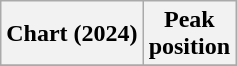<table class="wikitable plainrowheaders" style="text-align:center">
<tr>
<th>Chart (2024)</th>
<th>Peak<br>position</th>
</tr>
<tr>
</tr>
</table>
